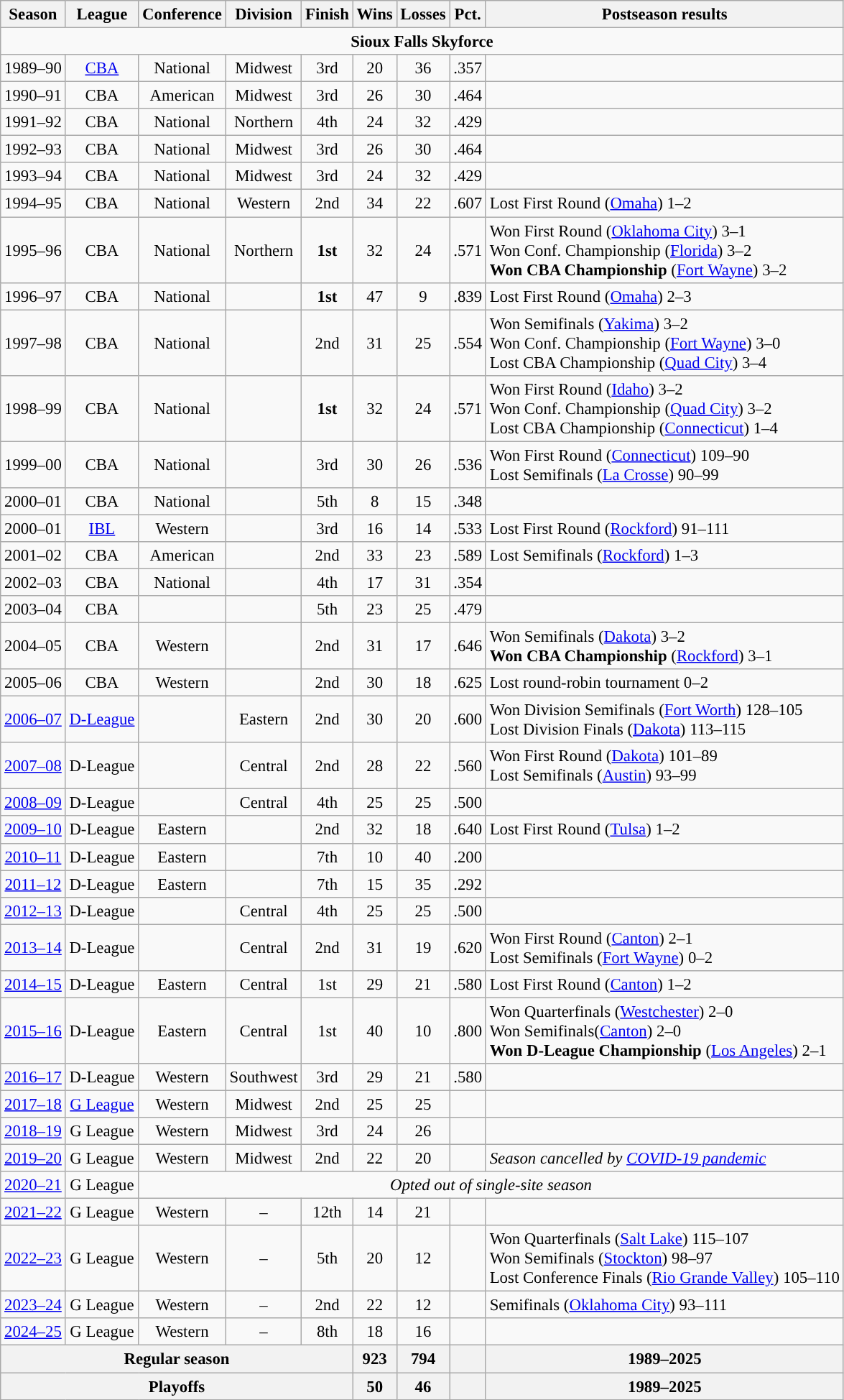<table class="wikitable" style="font-size:95%; text-align:center">
<tr>
<th>Season</th>
<th>League</th>
<th>Conference</th>
<th>Division</th>
<th>Finish</th>
<th>Wins</th>
<th>Losses</th>
<th>Pct.</th>
<th>Postseason results</th>
</tr>
<tr>
<td colspan=9><strong>Sioux Falls Skyforce</strong></td>
</tr>
<tr>
<td>1989–90</td>
<td><a href='#'>CBA</a></td>
<td>National</td>
<td>Midwest</td>
<td>3rd</td>
<td>20</td>
<td>36</td>
<td>.357</td>
<td></td>
</tr>
<tr>
<td>1990–91</td>
<td>CBA</td>
<td>American</td>
<td>Midwest</td>
<td>3rd</td>
<td>26</td>
<td>30</td>
<td>.464</td>
<td></td>
</tr>
<tr>
<td>1991–92</td>
<td>CBA</td>
<td>National</td>
<td>Northern</td>
<td>4th</td>
<td>24</td>
<td>32</td>
<td>.429</td>
<td></td>
</tr>
<tr>
<td>1992–93</td>
<td>CBA</td>
<td>National</td>
<td>Midwest</td>
<td>3rd</td>
<td>26</td>
<td>30</td>
<td>.464</td>
<td></td>
</tr>
<tr>
<td>1993–94</td>
<td>CBA</td>
<td>National</td>
<td>Midwest</td>
<td>3rd</td>
<td>24</td>
<td>32</td>
<td>.429</td>
<td></td>
</tr>
<tr>
<td>1994–95</td>
<td>CBA</td>
<td>National</td>
<td>Western</td>
<td>2nd</td>
<td>34</td>
<td>22</td>
<td>.607</td>
<td align=left>Lost First Round (<a href='#'>Omaha</a>) 1–2</td>
</tr>
<tr>
<td>1995–96</td>
<td>CBA</td>
<td>National</td>
<td>Northern</td>
<td><strong>1st</strong></td>
<td>32</td>
<td>24</td>
<td>.571</td>
<td align=left>Won First Round (<a href='#'>Oklahoma City</a>) 3–1<br> Won Conf. Championship (<a href='#'>Florida</a>) 3–2<br> <strong>Won CBA Championship</strong> (<a href='#'>Fort Wayne</a>) 3–2</td>
</tr>
<tr>
<td>1996–97</td>
<td>CBA</td>
<td>National</td>
<td></td>
<td><strong>1st</strong></td>
<td>47</td>
<td>9</td>
<td>.839</td>
<td align=left>Lost First Round (<a href='#'>Omaha</a>) 2–3</td>
</tr>
<tr>
<td>1997–98</td>
<td>CBA</td>
<td>National</td>
<td></td>
<td>2nd</td>
<td>31</td>
<td>25</td>
<td>.554</td>
<td align=left>Won Semifinals (<a href='#'>Yakima</a>) 3–2<br> Won Conf. Championship (<a href='#'>Fort Wayne</a>) 3–0<br> Lost CBA Championship (<a href='#'>Quad City</a>) 3–4</td>
</tr>
<tr>
<td>1998–99</td>
<td>CBA</td>
<td>National</td>
<td></td>
<td><strong>1st</strong></td>
<td>32</td>
<td>24</td>
<td>.571</td>
<td align=left>Won First Round (<a href='#'>Idaho</a>) 3–2<br> Won Conf. Championship (<a href='#'>Quad City</a>) 3–2<br> Lost CBA Championship (<a href='#'>Connecticut</a>) 1–4</td>
</tr>
<tr>
<td>1999–00</td>
<td>CBA</td>
<td>National</td>
<td></td>
<td>3rd</td>
<td>30</td>
<td>26</td>
<td>.536</td>
<td align=left>Won First Round (<a href='#'>Connecticut</a>) 109–90<br> Lost Semifinals (<a href='#'>La Crosse</a>) 90–99</td>
</tr>
<tr>
<td>2000–01</td>
<td>CBA</td>
<td>National</td>
<td></td>
<td>5th</td>
<td>8</td>
<td>15</td>
<td>.348</td>
<td></td>
</tr>
<tr>
<td>2000–01</td>
<td><a href='#'>IBL</a></td>
<td>Western</td>
<td></td>
<td>3rd</td>
<td>16</td>
<td>14</td>
<td>.533</td>
<td align=left>Lost First Round (<a href='#'>Rockford</a>) 91–111</td>
</tr>
<tr>
<td>2001–02</td>
<td>CBA</td>
<td>American</td>
<td></td>
<td>2nd</td>
<td>33</td>
<td>23</td>
<td>.589</td>
<td align=left>Lost Semifinals (<a href='#'>Rockford</a>) 1–3</td>
</tr>
<tr>
<td>2002–03</td>
<td>CBA</td>
<td>National</td>
<td></td>
<td>4th</td>
<td>17</td>
<td>31</td>
<td>.354</td>
<td></td>
</tr>
<tr>
<td>2003–04</td>
<td>CBA</td>
<td></td>
<td></td>
<td>5th</td>
<td>23</td>
<td>25</td>
<td>.479</td>
<td></td>
</tr>
<tr>
<td>2004–05</td>
<td>CBA</td>
<td>Western</td>
<td></td>
<td>2nd</td>
<td>31</td>
<td>17</td>
<td>.646</td>
<td align=left>Won Semifinals (<a href='#'>Dakota</a>) 3–2<br> <strong>Won CBA Championship</strong> (<a href='#'>Rockford</a>) 3–1</td>
</tr>
<tr>
<td>2005–06</td>
<td>CBA</td>
<td>Western</td>
<td></td>
<td>2nd</td>
<td>30</td>
<td>18</td>
<td>.625</td>
<td align=left>Lost round-robin tournament 0–2</td>
</tr>
<tr>
<td><a href='#'>2006–07</a></td>
<td><a href='#'>D-League</a></td>
<td></td>
<td>Eastern</td>
<td>2nd</td>
<td>30</td>
<td>20</td>
<td>.600</td>
<td align=left>Won Division Semifinals (<a href='#'>Fort Worth</a>) 128–105<br> Lost Division Finals (<a href='#'>Dakota</a>) 113–115</td>
</tr>
<tr>
<td><a href='#'>2007–08</a></td>
<td>D-League</td>
<td></td>
<td>Central</td>
<td>2nd</td>
<td>28</td>
<td>22</td>
<td>.560</td>
<td align=left>Won First Round (<a href='#'>Dakota</a>) 101–89<br> Lost Semifinals (<a href='#'>Austin</a>) 93–99</td>
</tr>
<tr>
<td><a href='#'>2008–09</a></td>
<td>D-League</td>
<td></td>
<td>Central</td>
<td>4th</td>
<td>25</td>
<td>25</td>
<td>.500</td>
<td></td>
</tr>
<tr>
<td><a href='#'>2009–10</a></td>
<td>D-League</td>
<td>Eastern</td>
<td></td>
<td>2nd</td>
<td>32</td>
<td>18</td>
<td>.640</td>
<td align=left>Lost First Round (<a href='#'>Tulsa</a>) 1–2</td>
</tr>
<tr>
<td><a href='#'>2010–11</a></td>
<td>D-League</td>
<td>Eastern</td>
<td></td>
<td>7th</td>
<td>10</td>
<td>40</td>
<td>.200</td>
<td></td>
</tr>
<tr>
<td><a href='#'>2011–12</a></td>
<td>D-League</td>
<td>Eastern</td>
<td></td>
<td>7th</td>
<td>15</td>
<td>35</td>
<td>.292</td>
<td></td>
</tr>
<tr>
<td><a href='#'>2012–13</a></td>
<td>D-League</td>
<td></td>
<td>Central</td>
<td>4th</td>
<td>25</td>
<td>25</td>
<td>.500</td>
<td></td>
</tr>
<tr>
<td><a href='#'>2013–14</a></td>
<td>D-League</td>
<td></td>
<td>Central</td>
<td>2nd</td>
<td>31</td>
<td>19</td>
<td>.620</td>
<td align=left>Won First Round (<a href='#'>Canton</a>) 2–1<br> Lost Semifinals (<a href='#'>Fort Wayne</a>) 0–2</td>
</tr>
<tr>
<td><a href='#'>2014–15</a></td>
<td>D-League</td>
<td>Eastern</td>
<td>Central</td>
<td>1st</td>
<td>29</td>
<td>21</td>
<td>.580</td>
<td align=left>Lost First Round (<a href='#'>Canton</a>) 1–2</td>
</tr>
<tr>
<td><a href='#'>2015–16</a></td>
<td>D-League</td>
<td>Eastern</td>
<td>Central</td>
<td>1st</td>
<td>40</td>
<td>10</td>
<td>.800</td>
<td align=left>Won Quarterfinals (<a href='#'>Westchester</a>) 2–0<br>Won Semifinals(<a href='#'>Canton</a>) 2–0<br><strong>Won D-League Championship</strong> (<a href='#'>Los Angeles</a>) 2–1</td>
</tr>
<tr>
<td><a href='#'>2016–17</a></td>
<td>D-League</td>
<td>Western</td>
<td>Southwest</td>
<td>3rd</td>
<td>29</td>
<td>21</td>
<td>.580</td>
<td></td>
</tr>
<tr>
<td><a href='#'>2017–18</a></td>
<td><a href='#'>G League</a></td>
<td>Western</td>
<td>Midwest</td>
<td>2nd</td>
<td>25</td>
<td>25</td>
<td></td>
<td align=left></td>
</tr>
<tr>
<td><a href='#'>2018–19</a></td>
<td>G League</td>
<td>Western</td>
<td>Midwest</td>
<td>3rd</td>
<td>24</td>
<td>26</td>
<td></td>
<td align=left></td>
</tr>
<tr>
<td><a href='#'>2019–20</a></td>
<td>G League</td>
<td>Western</td>
<td>Midwest</td>
<td>2nd</td>
<td>22</td>
<td>20</td>
<td></td>
<td align=left><em>Season cancelled by <a href='#'>COVID-19 pandemic</a></em></td>
</tr>
<tr>
<td><a href='#'>2020–21</a></td>
<td>G League</td>
<td colspan="8"><em>Opted out of single-site season</em></td>
</tr>
<tr>
<td><a href='#'>2021–22</a></td>
<td>G League</td>
<td>Western</td>
<td>–</td>
<td>12th</td>
<td>14</td>
<td>21</td>
<td></td>
<td align=left></td>
</tr>
<tr>
<td><a href='#'>2022–23</a></td>
<td>G League</td>
<td>Western</td>
<td>–</td>
<td>5th</td>
<td>20</td>
<td>12</td>
<td></td>
<td align=left>Won Quarterfinals (<a href='#'>Salt Lake</a>) 115–107<br>Won Semifinals (<a href='#'>Stockton</a>) 98–97<br>Lost Conference Finals (<a href='#'>Rio Grande Valley</a>) 105–110</td>
</tr>
<tr>
<td><a href='#'>2023–24</a></td>
<td>G League</td>
<td>Western</td>
<td>–</td>
<td>2nd</td>
<td>22</td>
<td>12</td>
<td></td>
<td align=left>Semifinals (<a href='#'>Oklahoma City</a>) 93–111</td>
</tr>
<tr>
<td><a href='#'>2024–25</a></td>
<td>G League</td>
<td>Western</td>
<td>–</td>
<td>8th</td>
<td>18</td>
<td>16</td>
<td></td>
<td align=left></td>
</tr>
<tr>
<th colspan=5>Regular season</th>
<th>923</th>
<th>794</th>
<th></th>
<th>1989–2025</th>
</tr>
<tr>
<th colspan=5>Playoffs</th>
<th>50</th>
<th>46</th>
<th></th>
<th>1989–2025</th>
</tr>
</table>
